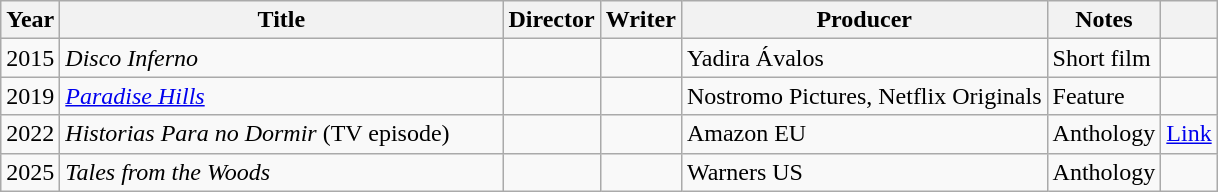<table class="wikitable sortable">
<tr>
<th style="width:1em;">Year</th>
<th style="width:18em;">Title</th>
<th>Director</th>
<th>Writer</th>
<th>Producer</th>
<th class="unsortable">Notes</th>
<th class="unsortable"></th>
</tr>
<tr>
<td>2015</td>
<td><em>Disco Inferno</em></td>
<td></td>
<td></td>
<td>Yadira Ávalos</td>
<td>Short film</td>
<td></td>
</tr>
<tr>
<td>2019</td>
<td><em><a href='#'>Paradise Hills</a></em></td>
<td></td>
<td></td>
<td>Nostromo Pictures, Netflix Originals</td>
<td>Feature</td>
<td></td>
</tr>
<tr>
<td>2022</td>
<td><em>Historias Para no Dormir</em> (TV episode)</td>
<td></td>
<td></td>
<td>Amazon EU</td>
<td>Anthology</td>
<td><a href='#'>Link</a></td>
</tr>
<tr>
<td>2025</td>
<td><em>Tales from the Woods</em></td>
<td></td>
<td></td>
<td>Warners US</td>
<td>Anthology</td>
<td></td>
</tr>
</table>
